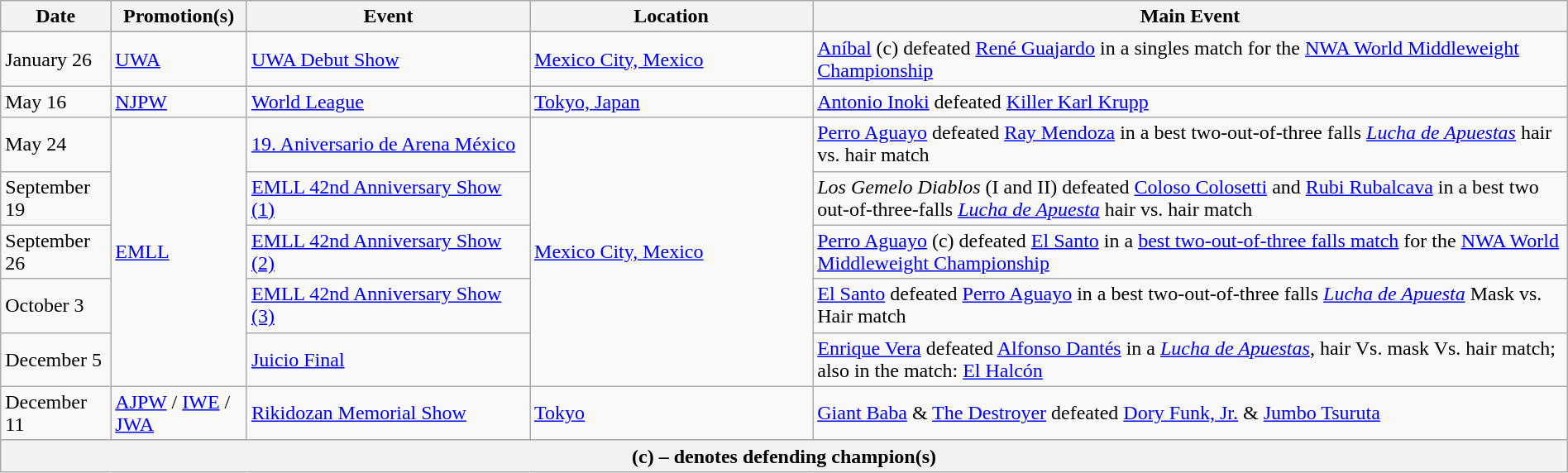<table class="wikitable" style="width:100%;">
<tr>
<th width="5%">Date</th>
<th width="5%">Promotion(s)</th>
<th style="width:15%;">Event</th>
<th style="width:15%;">Location</th>
<th style="width:40%;">Main Event</th>
</tr>
<tr style="width:20%;" |Notes>
</tr>
<tr>
<td>January 26</td>
<td><a href='#'>UWA</a></td>
<td><a href='#'>UWA Debut Show</a></td>
<td><a href='#'>Mexico City, Mexico</a></td>
<td><a href='#'>Aníbal</a> (c) defeated <a href='#'>René Guajardo</a> in a singles match for the <a href='#'>NWA World Middleweight Championship</a></td>
</tr>
<tr>
<td>May 16</td>
<td><a href='#'>NJPW</a></td>
<td><a href='#'>World League</a></td>
<td><a href='#'>Tokyo, Japan</a></td>
<td><a href='#'>Antonio Inoki</a> defeated <a href='#'>Killer Karl Krupp</a></td>
</tr>
<tr>
<td>May 24</td>
<td rowspan=5><a href='#'>EMLL</a></td>
<td><a href='#'>19. Aniversario de Arena México</a></td>
<td rowspan=5><a href='#'>Mexico City, Mexico</a></td>
<td><a href='#'>Perro Aguayo</a> defeated <a href='#'>Ray Mendoza</a> in a best two-out-of-three falls <em><a href='#'>Lucha de Apuestas</a></em> hair vs. hair match</td>
</tr>
<tr>
<td>September 19</td>
<td><a href='#'>EMLL 42nd Anniversary Show (1)</a></td>
<td><em>Los Gemelo Diablos</em> (I and II) defeated <a href='#'>Coloso Colosetti</a> and <a href='#'>Rubi Rubalcava</a> in a best two out-of-three-falls <em><a href='#'>Lucha de Apuesta</a></em> hair vs. hair match</td>
</tr>
<tr>
<td>September 26</td>
<td><a href='#'>EMLL 42nd Anniversary Show (2)</a></td>
<td><a href='#'>Perro Aguayo</a> (c) defeated <a href='#'>El Santo</a> in a <a href='#'>best two-out-of-three falls match</a> for the <a href='#'>NWA World Middleweight Championship</a></td>
</tr>
<tr>
<td>October 3</td>
<td><a href='#'>EMLL 42nd Anniversary Show (3)</a></td>
<td><a href='#'>El Santo</a> defeated <a href='#'>Perro Aguayo</a> in a best two-out-of-three falls <em><a href='#'>Lucha de Apuesta</a></em> Mask vs. Hair match</td>
</tr>
<tr>
<td>December 5</td>
<td><a href='#'>Juicio Final</a></td>
<td><a href='#'>Enrique Vera</a> defeated <a href='#'>Alfonso Dantés</a> in a <em><a href='#'>Lucha de Apuestas</a></em>, hair Vs. mask Vs. hair match; also in the match: <a href='#'>El Halcón</a></td>
</tr>
<tr>
<td>December 11</td>
<td><a href='#'>AJPW</a> / <a href='#'>IWE</a> / <a href='#'>JWA</a></td>
<td><a href='#'>Rikidozan Memorial Show</a></td>
<td><a href='#'>Tokyo</a></td>
<td><a href='#'>Giant Baba</a> & <a href='#'>The Destroyer</a> defeated <a href='#'>Dory Funk, Jr.</a> & <a href='#'>Jumbo Tsuruta</a></td>
</tr>
<tr>
<th colspan="5">(c) – denotes defending champion(s)</th>
</tr>
</table>
